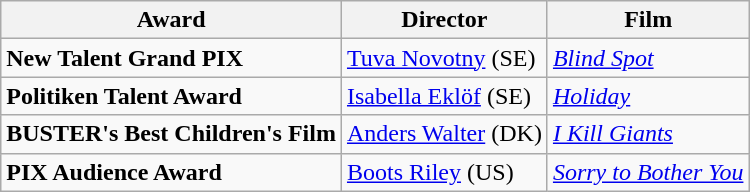<table class="wikitable">
<tr>
<th>Award</th>
<th>Director</th>
<th>Film</th>
</tr>
<tr>
<td><strong>New Talent Grand PIX</strong></td>
<td><a href='#'>Tuva Novotny</a> (SE)</td>
<td><em><a href='#'>Blind Spot</a></em></td>
</tr>
<tr>
<td><strong>Politiken Talent Award</strong></td>
<td><a href='#'>Isabella Eklöf</a> (SE)</td>
<td><em><a href='#'>Holiday</a></em></td>
</tr>
<tr>
<td><strong>BUSTER's Best Children's Film</strong></td>
<td><a href='#'>Anders Walter</a> (DK)</td>
<td><em><a href='#'>I Kill Giants</a></em></td>
</tr>
<tr>
<td><strong>PIX Audience Award</strong></td>
<td><a href='#'>Boots Riley</a> (US)</td>
<td><em><a href='#'>Sorry to Bother You</a></em></td>
</tr>
</table>
